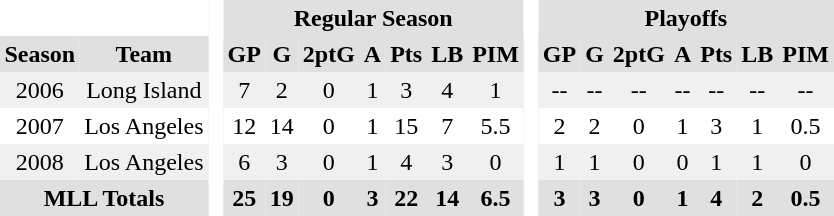<table BORDER="0" CELLPADDING="3" CELLSPACING="0">
<tr ALIGN="center" bgcolor="#e0e0e0">
<th colspan="2" bgcolor="#ffffff"> </th>
<th rowspan="99" bgcolor="#ffffff"> </th>
<th colspan="7">Regular Season</th>
<th rowspan="99" bgcolor="#ffffff"> </th>
<th colspan="7">Playoffs</th>
</tr>
<tr ALIGN="center" bgcolor="#e0e0e0">
<th>Season</th>
<th>Team</th>
<th>GP</th>
<th>G</th>
<th>2ptG</th>
<th>A</th>
<th>Pts</th>
<th>LB</th>
<th>PIM</th>
<th>GP</th>
<th>G</th>
<th>2ptG</th>
<th>A</th>
<th>Pts</th>
<th>LB</th>
<th>PIM</th>
</tr>
<tr ALIGN="center" bgcolor="#f0f0f0">
<td>2006</td>
<td>Long Island</td>
<td>7</td>
<td>2</td>
<td>0</td>
<td>1</td>
<td>3</td>
<td>4</td>
<td>1</td>
<td>--</td>
<td>--</td>
<td>--</td>
<td>--</td>
<td>--</td>
<td>--</td>
<td>--</td>
</tr>
<tr ALIGN="center">
<td>2007</td>
<td>Los Angeles</td>
<td>12</td>
<td>14</td>
<td>0</td>
<td>1</td>
<td>15</td>
<td>7</td>
<td>5.5</td>
<td>2</td>
<td>2</td>
<td>0</td>
<td>1</td>
<td>3</td>
<td>1</td>
<td>0.5</td>
</tr>
<tr ALIGN="center" bgcolor="#f0f0f0">
<td>2008</td>
<td>Los Angeles</td>
<td>6</td>
<td>3</td>
<td>0</td>
<td>1</td>
<td>4</td>
<td>3</td>
<td>0</td>
<td>1</td>
<td>1</td>
<td>0</td>
<td>0</td>
<td>1</td>
<td>1</td>
<td>0</td>
</tr>
<tr ALIGN="center" bgcolor="#e0e0e0">
<th colspan="2">MLL Totals</th>
<th>25</th>
<th>19</th>
<th>0</th>
<th>3</th>
<th>22</th>
<th>14</th>
<th>6.5</th>
<th>3</th>
<th>3</th>
<th>0</th>
<th>1</th>
<th>4</th>
<th>2</th>
<th>0.5</th>
</tr>
</table>
